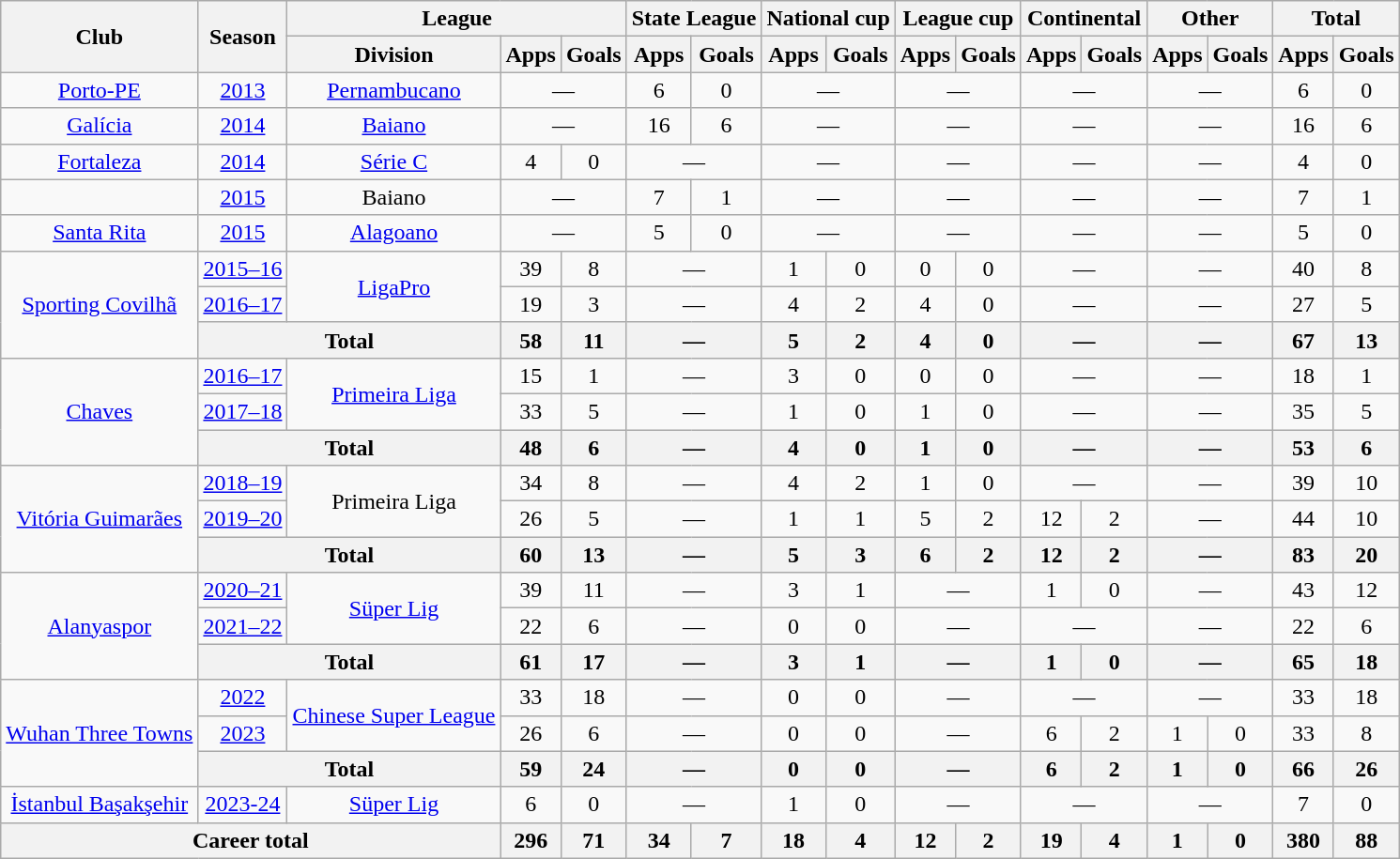<table class="wikitable" style="text-align:center">
<tr>
<th rowspan="2">Club</th>
<th rowspan="2">Season</th>
<th colspan="3">League</th>
<th colspan="2">State League</th>
<th colspan="2">National cup</th>
<th colspan="2">League cup</th>
<th colspan="2">Continental</th>
<th colspan="2">Other</th>
<th colspan="2">Total</th>
</tr>
<tr>
<th>Division</th>
<th>Apps</th>
<th>Goals</th>
<th>Apps</th>
<th>Goals</th>
<th>Apps</th>
<th>Goals</th>
<th>Apps</th>
<th>Goals</th>
<th>Apps</th>
<th>Goals</th>
<th>Apps</th>
<th>Goals</th>
<th>Apps</th>
<th>Goals</th>
</tr>
<tr>
<td><a href='#'>Porto-PE</a></td>
<td><a href='#'>2013</a></td>
<td><a href='#'>Pernambucano</a></td>
<td colspan="2">—</td>
<td>6</td>
<td>0</td>
<td colspan="2">—</td>
<td colspan="2">—</td>
<td colspan="2">—</td>
<td colspan="2">—</td>
<td>6</td>
<td>0</td>
</tr>
<tr>
<td><a href='#'>Galícia</a></td>
<td><a href='#'>2014</a></td>
<td><a href='#'>Baiano</a></td>
<td colspan="2">—</td>
<td>16</td>
<td>6</td>
<td colspan="2">—</td>
<td colspan="2">—</td>
<td colspan="2">—</td>
<td colspan="2">—</td>
<td>16</td>
<td>6</td>
</tr>
<tr>
<td><a href='#'>Fortaleza</a></td>
<td><a href='#'>2014</a></td>
<td><a href='#'>Série C</a></td>
<td>4</td>
<td>0</td>
<td colspan="2">—</td>
<td colspan="2">—</td>
<td colspan="2">—</td>
<td colspan="2">—</td>
<td colspan="2">—</td>
<td>4</td>
<td>0</td>
</tr>
<tr>
<td></td>
<td><a href='#'>2015</a></td>
<td>Baiano</td>
<td colspan="2">—</td>
<td>7</td>
<td>1</td>
<td colspan="2">—</td>
<td colspan="2">—</td>
<td colspan="2">—</td>
<td colspan="2">—</td>
<td>7</td>
<td>1</td>
</tr>
<tr>
<td><a href='#'>Santa Rita</a></td>
<td><a href='#'>2015</a></td>
<td><a href='#'>Alagoano</a></td>
<td colspan="2">—</td>
<td>5</td>
<td>0</td>
<td colspan="2">—</td>
<td colspan="2">—</td>
<td colspan="2">—</td>
<td colspan="2">—</td>
<td>5</td>
<td>0</td>
</tr>
<tr>
<td rowspan="3"><a href='#'>Sporting Covilhã</a></td>
<td><a href='#'>2015–16</a></td>
<td rowspan="2"><a href='#'>LigaPro</a></td>
<td>39</td>
<td>8</td>
<td colspan="2">—</td>
<td>1</td>
<td>0</td>
<td>0</td>
<td>0</td>
<td colspan="2">—</td>
<td colspan="2">—</td>
<td>40</td>
<td>8</td>
</tr>
<tr>
<td><a href='#'>2016–17</a></td>
<td>19</td>
<td>3</td>
<td colspan="2">—</td>
<td>4</td>
<td>2</td>
<td>4</td>
<td>0</td>
<td colspan="2">—</td>
<td colspan="2">—</td>
<td>27</td>
<td>5</td>
</tr>
<tr>
<th colspan="2">Total</th>
<th>58</th>
<th>11</th>
<th colspan="2">—</th>
<th>5</th>
<th>2</th>
<th>4</th>
<th>0</th>
<th colspan="2">—</th>
<th colspan="2">—</th>
<th>67</th>
<th>13</th>
</tr>
<tr>
<td rowspan="3"><a href='#'>Chaves</a></td>
<td><a href='#'>2016–17</a></td>
<td rowspan="2"><a href='#'>Primeira Liga</a></td>
<td>15</td>
<td>1</td>
<td colspan="2">—</td>
<td>3</td>
<td>0</td>
<td>0</td>
<td>0</td>
<td colspan="2">—</td>
<td colspan="2">—</td>
<td>18</td>
<td>1</td>
</tr>
<tr>
<td><a href='#'>2017–18</a></td>
<td>33</td>
<td>5</td>
<td colspan="2">—</td>
<td>1</td>
<td>0</td>
<td>1</td>
<td>0</td>
<td colspan="2">—</td>
<td colspan="2">—</td>
<td>35</td>
<td>5</td>
</tr>
<tr>
<th colspan="2">Total</th>
<th>48</th>
<th>6</th>
<th colspan="2">—</th>
<th>4</th>
<th>0</th>
<th>1</th>
<th>0</th>
<th colspan="2">—</th>
<th colspan="2">—</th>
<th>53</th>
<th>6</th>
</tr>
<tr>
<td rowspan="3"><a href='#'>Vitória Guimarães</a></td>
<td><a href='#'>2018–19</a></td>
<td rowspan="2">Primeira Liga</td>
<td>34</td>
<td>8</td>
<td colspan="2">—</td>
<td>4</td>
<td>2</td>
<td>1</td>
<td>0</td>
<td colspan="2">—</td>
<td colspan="2">—</td>
<td>39</td>
<td>10</td>
</tr>
<tr>
<td><a href='#'>2019–20</a></td>
<td>26</td>
<td>5</td>
<td colspan="2">—</td>
<td>1</td>
<td>1</td>
<td>5</td>
<td>2</td>
<td>12</td>
<td>2</td>
<td colspan="2">—</td>
<td>44</td>
<td>10</td>
</tr>
<tr>
<th colspan="2">Total</th>
<th>60</th>
<th>13</th>
<th colspan="2">—</th>
<th>5</th>
<th>3</th>
<th>6</th>
<th>2</th>
<th>12</th>
<th>2</th>
<th colspan="2">—</th>
<th>83</th>
<th>20</th>
</tr>
<tr>
<td rowspan="3"><a href='#'>Alanyaspor</a></td>
<td><a href='#'>2020–21</a></td>
<td rowspan="2"><a href='#'>Süper Lig</a></td>
<td>39</td>
<td>11</td>
<td colspan="2">—</td>
<td>3</td>
<td>1</td>
<td colspan="2">—</td>
<td>1</td>
<td>0</td>
<td colspan="2">—</td>
<td>43</td>
<td>12</td>
</tr>
<tr>
<td><a href='#'>2021–22</a></td>
<td>22</td>
<td>6</td>
<td colspan="2">—</td>
<td>0</td>
<td>0</td>
<td colspan="2">—</td>
<td colspan="2">—</td>
<td colspan="2">—</td>
<td>22</td>
<td>6</td>
</tr>
<tr>
<th colspan="2">Total</th>
<th>61</th>
<th>17</th>
<th colspan="2">—</th>
<th>3</th>
<th>1</th>
<th colspan="2">—</th>
<th>1</th>
<th>0</th>
<th colspan="2">—</th>
<th>65</th>
<th>18</th>
</tr>
<tr>
<td rowspan="3"><a href='#'>Wuhan Three Towns</a></td>
<td><a href='#'>2022</a></td>
<td rowspan="2"><a href='#'>Chinese Super League</a></td>
<td>33</td>
<td>18</td>
<td colspan="2">—</td>
<td>0</td>
<td>0</td>
<td colspan="2">—</td>
<td colspan="2">—</td>
<td colspan="2">—</td>
<td>33</td>
<td>18</td>
</tr>
<tr>
<td><a href='#'>2023</a></td>
<td>26</td>
<td>6</td>
<td colspan="2">—</td>
<td>0</td>
<td>0</td>
<td colspan="2">—</td>
<td>6</td>
<td>2</td>
<td>1</td>
<td>0</td>
<td>33</td>
<td>8</td>
</tr>
<tr>
<th colspan="2">Total</th>
<th>59</th>
<th>24</th>
<th colspan="2">—</th>
<th>0</th>
<th>0</th>
<th colspan="2">—</th>
<th>6</th>
<th>2</th>
<th>1</th>
<th>0</th>
<th>66</th>
<th>26</th>
</tr>
<tr>
<td><a href='#'>İstanbul Başakşehir</a></td>
<td><a href='#'>2023-24</a></td>
<td><a href='#'>Süper Lig</a></td>
<td>6</td>
<td>0</td>
<td colspan="2">—</td>
<td>1</td>
<td>0</td>
<td colspan="2">—</td>
<td colspan="2">—</td>
<td colspan="2">—</td>
<td>7</td>
<td>0</td>
</tr>
<tr>
<th colspan="3">Career total</th>
<th>296</th>
<th>71</th>
<th>34</th>
<th>7</th>
<th>18</th>
<th>4</th>
<th>12</th>
<th>2</th>
<th>19</th>
<th>4</th>
<th>1</th>
<th>0</th>
<th>380</th>
<th>88</th>
</tr>
</table>
